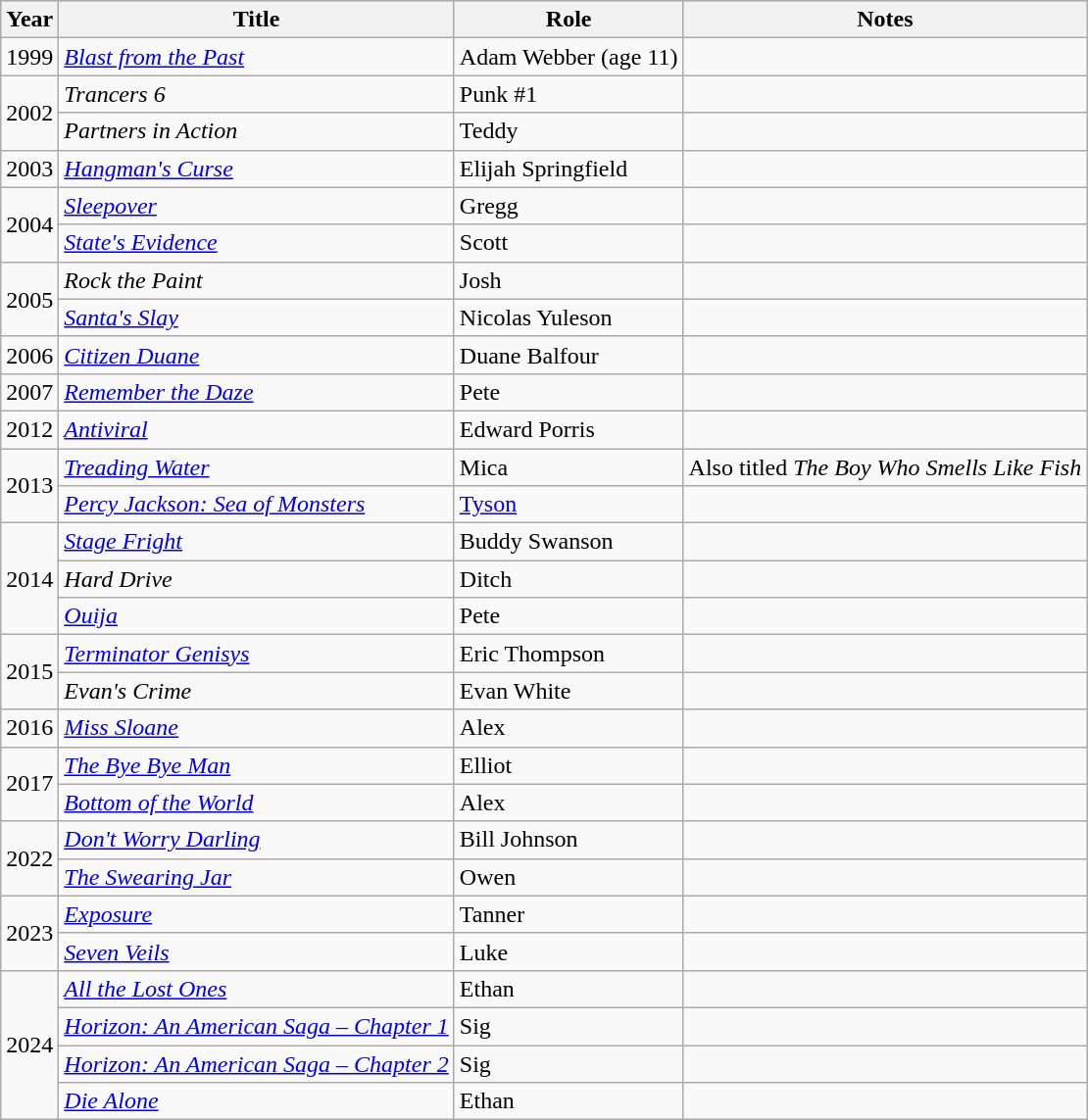<table class="wikitable sortable">
<tr>
<th>Year</th>
<th>Title</th>
<th>Role</th>
<th class="unsortable">Notes</th>
</tr>
<tr>
<td>1999</td>
<td><em><a href='#'>Blast from the Past</a></em></td>
<td>Adam Webber (age 11)</td>
<td></td>
</tr>
<tr>
<td rowspan="2">2002</td>
<td><em>Trancers 6</em></td>
<td>Punk #1</td>
<td></td>
</tr>
<tr>
<td><em>Partners in Action</em></td>
<td>Teddy</td>
<td></td>
</tr>
<tr>
<td>2003</td>
<td><em><a href='#'>Hangman's Curse</a></em></td>
<td>Elijah Springfield</td>
<td></td>
</tr>
<tr>
<td rowspan="2">2004</td>
<td><em><a href='#'>Sleepover</a></em></td>
<td>Gregg</td>
<td></td>
</tr>
<tr>
<td><em><a href='#'>State's Evidence</a></em></td>
<td>Scott</td>
<td></td>
</tr>
<tr>
<td rowspan="2">2005</td>
<td><em>Rock the Paint</em></td>
<td>Josh</td>
<td></td>
</tr>
<tr>
<td><em><a href='#'>Santa's Slay</a></em></td>
<td>Nicolas Yuleson</td>
<td></td>
</tr>
<tr>
<td>2006</td>
<td><em><a href='#'>Citizen Duane</a></em></td>
<td>Duane Balfour</td>
<td></td>
</tr>
<tr>
<td>2007</td>
<td><em><a href='#'>Remember the Daze</a></em></td>
<td>Pete</td>
<td></td>
</tr>
<tr>
<td>2012</td>
<td><em><a href='#'>Antiviral</a></em></td>
<td>Edward Porris</td>
<td></td>
</tr>
<tr>
<td rowspan="2">2013</td>
<td><em><a href='#'>Treading Water</a></em></td>
<td>Mica</td>
<td>Also titled <em>The Boy Who Smells Like Fish</em></td>
</tr>
<tr>
<td><em><a href='#'>Percy Jackson: Sea of Monsters</a></em></td>
<td><a href='#'>Tyson</a></td>
<td></td>
</tr>
<tr>
<td rowspan="3">2014</td>
<td><em><a href='#'>Stage Fright</a></em></td>
<td>Buddy Swanson</td>
<td></td>
</tr>
<tr>
<td><em>Hard Drive</em></td>
<td>Ditch</td>
<td></td>
</tr>
<tr>
<td><em><a href='#'>Ouija</a></em></td>
<td>Pete</td>
<td></td>
</tr>
<tr>
<td rowspan="2">2015</td>
<td><em><a href='#'>Terminator Genisys</a></em></td>
<td>Eric Thompson</td>
<td></td>
</tr>
<tr>
<td><em>Evan's Crime</em></td>
<td>Evan White</td>
<td></td>
</tr>
<tr>
<td>2016</td>
<td><em><a href='#'>Miss Sloane</a></em></td>
<td>Alex</td>
<td></td>
</tr>
<tr>
<td rowspan="2">2017</td>
<td data-sort-value="Bye Bye Man, The"><em><a href='#'>The Bye Bye Man</a></em></td>
<td>Elliot</td>
<td></td>
</tr>
<tr>
<td><em><a href='#'>Bottom of the World</a></em></td>
<td>Alex</td>
<td></td>
</tr>
<tr>
<td rowspan="2">2022</td>
<td><em><a href='#'>Don't Worry Darling</a></em></td>
<td>Bill Johnson</td>
<td></td>
</tr>
<tr>
<td data-sort-value="Swearing Jar, The"><em><a href='#'>The Swearing Jar</a></em></td>
<td>Owen</td>
<td></td>
</tr>
<tr>
<td rowspan="2">2023</td>
<td><em><a href='#'>Exposure</a></em></td>
<td>Tanner</td>
<td></td>
</tr>
<tr>
<td><em><a href='#'>Seven Veils</a></em></td>
<td>Luke</td>
<td></td>
</tr>
<tr>
<td rowspan="4">2024</td>
<td><em><a href='#'>All the Lost Ones</a></em></td>
<td>Ethan</td>
<td></td>
</tr>
<tr>
<td><em><a href='#'>Horizon: An American Saga – Chapter 1</a></em></td>
<td>Sig</td>
<td></td>
</tr>
<tr>
<td><em><a href='#'>Horizon: An American Saga – Chapter 2</a></em></td>
<td>Sig</td>
<td></td>
</tr>
<tr>
<td><em><a href='#'>Die Alone</a></em></td>
<td>Ethan</td>
<td></td>
</tr>
</table>
